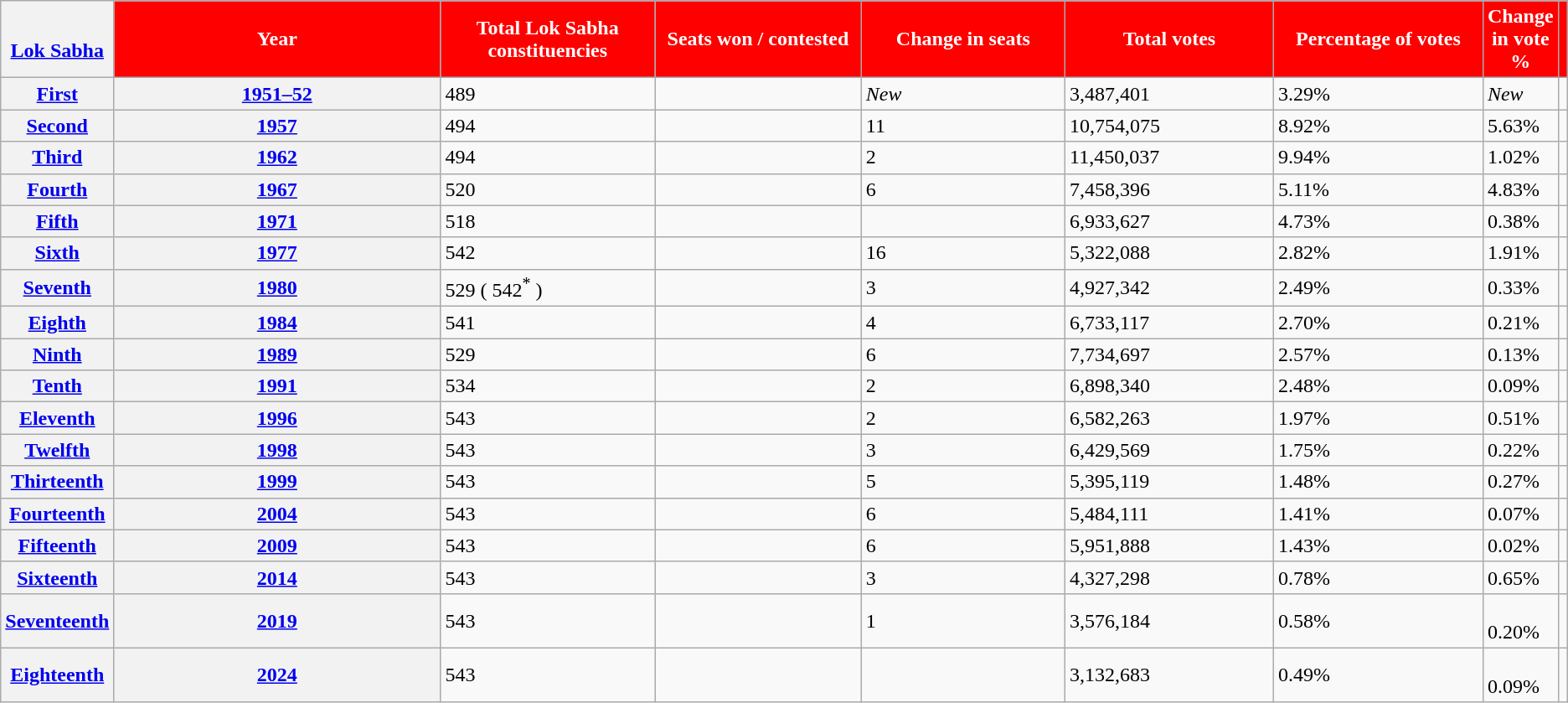<table class=wikitable>
<tr>
<th><br><a href='#'>Lok Sabha</a></th>
<th style="width:25%; background:#f00; color:white;">Year</th>
<th style="width:15%; background:#f00; color:white;">Total Lok Sabha constituencies</th>
<th style="width:15%; background:#f00; color:white;">Seats won / contested</th>
<th style="width:15%; background:#f00; color:white;">Change in seats</th>
<th style="width:15%; background:#f00; color:white;">Total votes</th>
<th style="width:15%; background:#f00; color:white;">Percentage of votes</th>
<th style="width:15%; background:#f00; color:white;">Change in vote %</th>
<th style="width:15%; background:#f00; color:white;" class="unsortable"></th>
</tr>
<tr>
<th align="left"><a href='#'>First</a></th>
<th><a href='#'>1951–52</a></th>
<td>489</td>
<td></td>
<td><em>New</em></td>
<td>3,487,401</td>
<td>3.29%</td>
<td><em>New</em></td>
<td></td>
</tr>
<tr>
<th align="left"><a href='#'>Second</a></th>
<th><a href='#'>1957</a></th>
<td>494</td>
<td></td>
<td> 11</td>
<td>10,754,075</td>
<td>8.92%</td>
<td> 5.63%</td>
<td></td>
</tr>
<tr>
<th align="left"><a href='#'>Third</a></th>
<th><a href='#'>1962</a></th>
<td>494</td>
<td></td>
<td> 2</td>
<td>11,450,037</td>
<td>9.94%</td>
<td> 1.02%</td>
<td></td>
</tr>
<tr>
<th align="left"><a href='#'>Fourth</a></th>
<th><a href='#'>1967</a></th>
<td>520</td>
<td></td>
<td> 6</td>
<td>7,458,396</td>
<td>5.11%</td>
<td> 4.83%</td>
<td></td>
</tr>
<tr>
<th align="left"><a href='#'>Fifth</a></th>
<th><a href='#'>1971</a></th>
<td>518</td>
<td></td>
<td></td>
<td>6,933,627</td>
<td>4.73%</td>
<td> 0.38%</td>
<td></td>
</tr>
<tr>
<th align="left"><a href='#'>Sixth</a></th>
<th><a href='#'>1977</a></th>
<td>542</td>
<td></td>
<td> 16</td>
<td>5,322,088</td>
<td>2.82%</td>
<td> 1.91%</td>
<td></td>
</tr>
<tr>
<th align="left"><a href='#'>Seventh</a></th>
<th><a href='#'>1980</a></th>
<td>529 ( 542<sup>*</sup> )</td>
<td></td>
<td> 3</td>
<td>4,927,342</td>
<td>2.49%</td>
<td> 0.33%</td>
<td></td>
</tr>
<tr>
<th align="left"><a href='#'>Eighth</a></th>
<th><a href='#'>1984</a></th>
<td>541</td>
<td></td>
<td> 4</td>
<td>6,733,117</td>
<td>2.70%</td>
<td> 0.21%</td>
<td></td>
</tr>
<tr>
<th align="left"><a href='#'>Ninth</a></th>
<th><a href='#'>1989</a></th>
<td>529</td>
<td></td>
<td> 6</td>
<td>7,734,697</td>
<td>2.57%</td>
<td> 0.13%</td>
<td></td>
</tr>
<tr>
<th align="left"><a href='#'>Tenth</a></th>
<th><a href='#'>1991</a></th>
<td>534</td>
<td></td>
<td> 2</td>
<td>6,898,340</td>
<td>2.48%</td>
<td> 0.09%</td>
<td></td>
</tr>
<tr>
<th align="left"><a href='#'>Eleventh</a></th>
<th><a href='#'>1996</a></th>
<td>543</td>
<td></td>
<td> 2</td>
<td>6,582,263</td>
<td>1.97%</td>
<td> 0.51%</td>
<td></td>
</tr>
<tr>
<th align="left"><a href='#'>Twelfth</a></th>
<th><a href='#'>1998</a></th>
<td>543</td>
<td></td>
<td> 3</td>
<td>6,429,569</td>
<td>1.75%</td>
<td> 0.22%</td>
<td></td>
</tr>
<tr>
<th align="left"><a href='#'>Thirteenth</a></th>
<th><a href='#'>1999</a></th>
<td>543</td>
<td></td>
<td> 5</td>
<td>5,395,119</td>
<td>1.48%</td>
<td> 0.27%</td>
<td></td>
</tr>
<tr>
<th align="left"><a href='#'>Fourteenth</a></th>
<th><a href='#'>2004</a></th>
<td>543</td>
<td></td>
<td> 6</td>
<td>5,484,111</td>
<td>1.41%</td>
<td> 0.07%</td>
<td></td>
</tr>
<tr>
<th align="left"><a href='#'>Fifteenth</a></th>
<th><a href='#'>2009</a></th>
<td>543</td>
<td></td>
<td> 6</td>
<td>5,951,888</td>
<td>1.43%</td>
<td> 0.02%</td>
<td></td>
</tr>
<tr>
<th align="left"><a href='#'>Sixteenth</a></th>
<th><a href='#'>2014</a></th>
<td>543</td>
<td></td>
<td> 3</td>
<td>4,327,298</td>
<td>0.78%</td>
<td>  0.65%</td>
<td></td>
</tr>
<tr>
<th><a href='#'>Seventeenth</a></th>
<th><a href='#'>2019</a></th>
<td>543</td>
<td></td>
<td> 1</td>
<td>3,576,184</td>
<td>0.58%</td>
<td><br>0.20%</td>
<td></td>
</tr>
<tr>
<th><a href='#'>Eighteenth</a></th>
<th><a href='#'>2024</a></th>
<td>543</td>
<td></td>
<td></td>
<td>3,132,683</td>
<td>0.49%</td>
<td><br>0.09%</td>
<td></td>
</tr>
</table>
